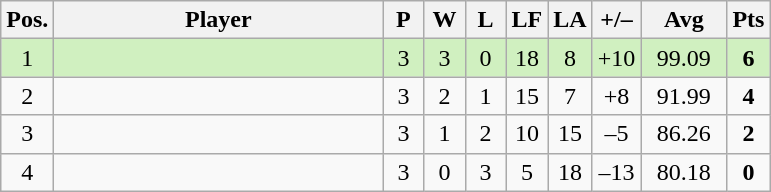<table class="wikitable" style="text-align:center; margin: 1em auto 1em auto, align:left">
<tr>
<th width=20>Pos.</th>
<th width=212>Player</th>
<th width=20>P</th>
<th width=20>W</th>
<th width=20>L</th>
<th width=20>LF</th>
<th width=20>LA</th>
<th width=25>+/–</th>
<th width=50>Avg</th>
<th width=20>Pts</th>
</tr>
<tr style="background:#D0F0C0;">
<td>1</td>
<td align=left></td>
<td>3</td>
<td>3</td>
<td>0</td>
<td>18</td>
<td>8</td>
<td>+10</td>
<td>99.09</td>
<td><strong>6</strong></td>
</tr>
<tr style=>
<td>2</td>
<td align=left></td>
<td>3</td>
<td>2</td>
<td>1</td>
<td>15</td>
<td>7</td>
<td>+8</td>
<td>91.99</td>
<td><strong>4</strong></td>
</tr>
<tr style=>
<td>3</td>
<td align=left></td>
<td>3</td>
<td>1</td>
<td>2</td>
<td>10</td>
<td>15</td>
<td>–5</td>
<td>86.26</td>
<td><strong>2</strong></td>
</tr>
<tr style=>
<td>4</td>
<td align=left></td>
<td>3</td>
<td>0</td>
<td>3</td>
<td>5</td>
<td>18</td>
<td>–13</td>
<td>80.18</td>
<td><strong>0</strong></td>
</tr>
</table>
